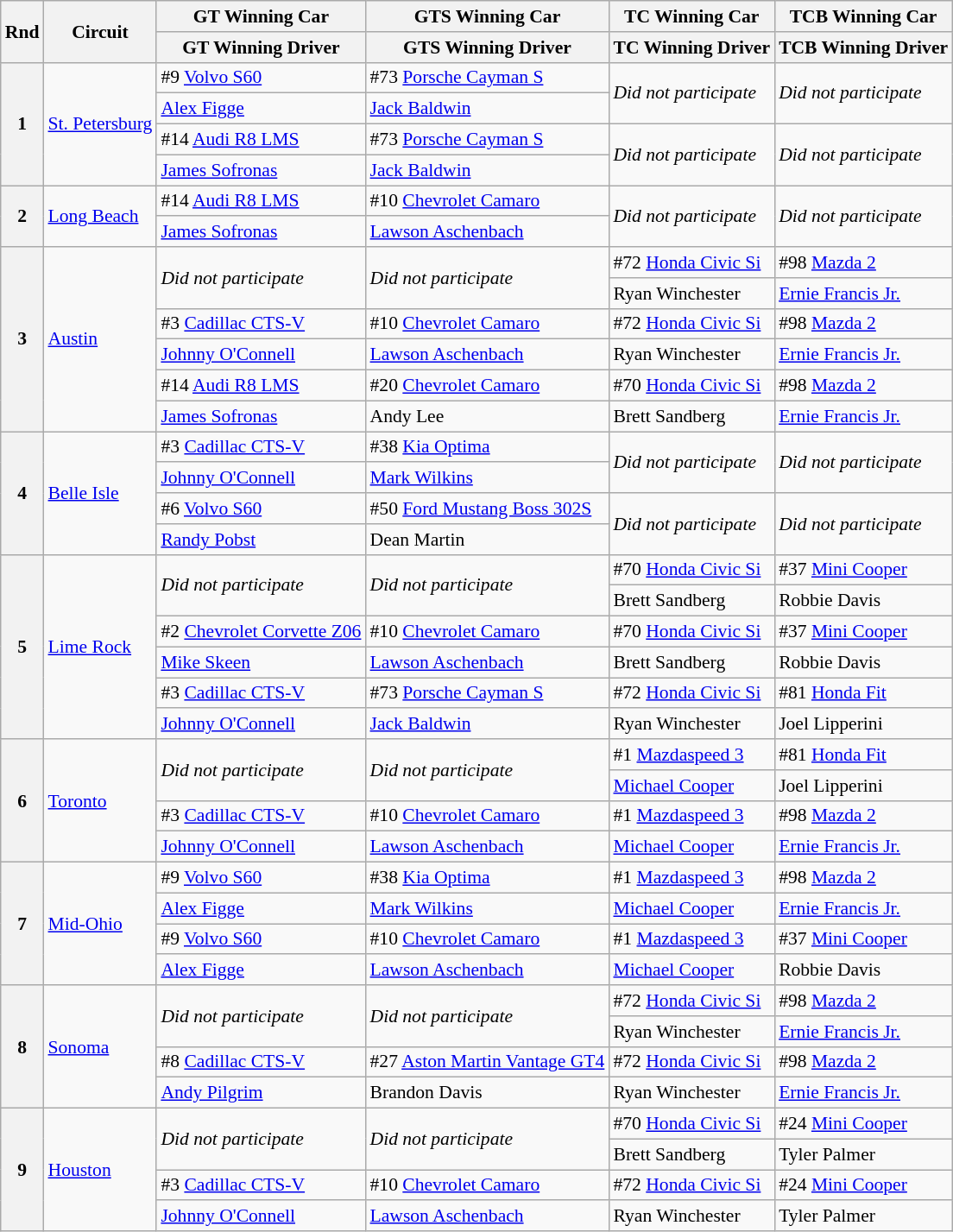<table class="wikitable" style="font-size: 90%;">
<tr>
<th rowspan=2>Rnd</th>
<th rowspan=2>Circuit</th>
<th>GT Winning Car</th>
<th>GTS Winning Car</th>
<th>TC Winning Car</th>
<th>TCB Winning Car</th>
</tr>
<tr>
<th>GT Winning Driver</th>
<th>GTS Winning Driver</th>
<th>TC Winning Driver</th>
<th>TCB Winning Driver</th>
</tr>
<tr>
<th rowspan=4>1</th>
<td rowspan=4><a href='#'>St. Petersburg</a></td>
<td>#9 <a href='#'>Volvo S60</a></td>
<td>#73 <a href='#'>Porsche Cayman S</a></td>
<td rowspan=2><em>Did not participate</em></td>
<td rowspan=2><em>Did not participate</em></td>
</tr>
<tr>
<td> <a href='#'>Alex Figge</a></td>
<td> <a href='#'>Jack Baldwin</a></td>
</tr>
<tr>
<td>#14 <a href='#'>Audi R8 LMS</a></td>
<td>#73 <a href='#'>Porsche Cayman S</a></td>
<td rowspan=2><em>Did not participate</em></td>
<td rowspan=2><em>Did not participate</em></td>
</tr>
<tr>
<td> <a href='#'>James Sofronas</a></td>
<td> <a href='#'>Jack Baldwin</a></td>
</tr>
<tr>
<th rowspan=2>2</th>
<td rowspan=2><a href='#'>Long Beach</a></td>
<td>#14 <a href='#'>Audi R8 LMS</a></td>
<td>#10 <a href='#'>Chevrolet Camaro</a></td>
<td rowspan=2><em>Did not participate</em></td>
<td rowspan=2><em>Did not participate</em></td>
</tr>
<tr>
<td> <a href='#'>James Sofronas</a></td>
<td> <a href='#'>Lawson Aschenbach</a></td>
</tr>
<tr>
<th rowspan=6>3</th>
<td rowspan=6><a href='#'>Austin</a></td>
<td rowspan=2><em>Did not participate</em></td>
<td rowspan=2><em>Did not participate</em></td>
<td>#72 <a href='#'>Honda Civic Si</a></td>
<td>#98 <a href='#'>Mazda 2</a></td>
</tr>
<tr>
<td> Ryan Winchester</td>
<td> <a href='#'>Ernie Francis Jr.</a></td>
</tr>
<tr>
<td>#3 <a href='#'>Cadillac CTS-V</a></td>
<td>#10 <a href='#'>Chevrolet Camaro</a></td>
<td>#72 <a href='#'>Honda Civic Si</a></td>
<td>#98 <a href='#'>Mazda 2</a></td>
</tr>
<tr>
<td> <a href='#'>Johnny O'Connell</a></td>
<td> <a href='#'>Lawson Aschenbach</a></td>
<td> Ryan Winchester</td>
<td> <a href='#'>Ernie Francis Jr.</a></td>
</tr>
<tr>
<td>#14 <a href='#'>Audi R8 LMS</a></td>
<td>#20 <a href='#'>Chevrolet Camaro</a></td>
<td>#70 <a href='#'>Honda Civic Si</a></td>
<td>#98 <a href='#'>Mazda 2</a></td>
</tr>
<tr>
<td> <a href='#'>James Sofronas</a></td>
<td> Andy Lee</td>
<td> Brett Sandberg</td>
<td> <a href='#'>Ernie Francis Jr.</a></td>
</tr>
<tr>
<th rowspan=4>4</th>
<td rowspan=4><a href='#'>Belle Isle</a></td>
<td>#3 <a href='#'>Cadillac CTS-V</a></td>
<td>#38 <a href='#'>Kia Optima</a></td>
<td rowspan=2><em>Did not participate</em></td>
<td rowspan=2><em>Did not participate</em></td>
</tr>
<tr>
<td> <a href='#'>Johnny O'Connell</a></td>
<td> <a href='#'>Mark Wilkins</a></td>
</tr>
<tr>
<td>#6 <a href='#'>Volvo S60</a></td>
<td>#50 <a href='#'>Ford Mustang Boss 302S</a></td>
<td rowspan=2><em>Did not participate</em></td>
<td rowspan=2><em>Did not participate</em></td>
</tr>
<tr>
<td> <a href='#'>Randy Pobst</a></td>
<td> Dean Martin</td>
</tr>
<tr>
<th rowspan=6>5</th>
<td rowspan=6><a href='#'>Lime Rock</a></td>
<td rowspan=2><em>Did not participate</em></td>
<td rowspan=2><em>Did not participate</em></td>
<td>#70 <a href='#'>Honda Civic Si</a></td>
<td>#37 <a href='#'>Mini Cooper</a></td>
</tr>
<tr>
<td> Brett Sandberg</td>
<td> Robbie Davis</td>
</tr>
<tr>
<td>#2 <a href='#'>Chevrolet Corvette Z06</a></td>
<td>#10 <a href='#'>Chevrolet Camaro</a></td>
<td>#70 <a href='#'>Honda Civic Si</a></td>
<td>#37 <a href='#'>Mini Cooper</a></td>
</tr>
<tr>
<td> <a href='#'>Mike Skeen</a></td>
<td> <a href='#'>Lawson Aschenbach</a></td>
<td> Brett Sandberg</td>
<td> Robbie Davis</td>
</tr>
<tr>
<td>#3 <a href='#'>Cadillac CTS-V</a></td>
<td>#73 <a href='#'>Porsche Cayman S</a></td>
<td>#72 <a href='#'>Honda Civic Si</a></td>
<td>#81 <a href='#'>Honda Fit</a></td>
</tr>
<tr>
<td> <a href='#'>Johnny O'Connell</a></td>
<td> <a href='#'>Jack Baldwin</a></td>
<td> Ryan Winchester</td>
<td> Joel Lipperini</td>
</tr>
<tr>
<th rowspan=4>6</th>
<td rowspan=4><a href='#'>Toronto</a></td>
<td rowspan=2><em>Did not participate</em></td>
<td rowspan=2><em>Did not participate</em></td>
<td>#1 <a href='#'>Mazdaspeed 3</a></td>
<td>#81 <a href='#'>Honda Fit</a></td>
</tr>
<tr>
<td> <a href='#'>Michael Cooper</a></td>
<td> Joel Lipperini</td>
</tr>
<tr>
<td>#3 <a href='#'>Cadillac CTS-V</a></td>
<td>#10 <a href='#'>Chevrolet Camaro</a></td>
<td>#1 <a href='#'>Mazdaspeed 3</a></td>
<td>#98 <a href='#'>Mazda 2</a></td>
</tr>
<tr>
<td> <a href='#'>Johnny O'Connell</a></td>
<td> <a href='#'>Lawson Aschenbach</a></td>
<td> <a href='#'>Michael Cooper</a></td>
<td> <a href='#'>Ernie Francis Jr.</a></td>
</tr>
<tr>
<th rowspan=4>7</th>
<td rowspan=4><a href='#'>Mid-Ohio</a></td>
<td>#9 <a href='#'>Volvo S60</a></td>
<td>#38 <a href='#'>Kia Optima</a></td>
<td>#1 <a href='#'>Mazdaspeed 3</a></td>
<td>#98 <a href='#'>Mazda 2</a></td>
</tr>
<tr>
<td> <a href='#'>Alex Figge</a></td>
<td> <a href='#'>Mark Wilkins</a></td>
<td> <a href='#'>Michael Cooper</a></td>
<td> <a href='#'>Ernie Francis Jr.</a></td>
</tr>
<tr>
<td>#9 <a href='#'>Volvo S60</a></td>
<td>#10 <a href='#'>Chevrolet Camaro</a></td>
<td>#1 <a href='#'>Mazdaspeed 3</a></td>
<td>#37 <a href='#'>Mini Cooper</a></td>
</tr>
<tr>
<td> <a href='#'>Alex Figge</a></td>
<td> <a href='#'>Lawson Aschenbach</a></td>
<td> <a href='#'>Michael Cooper</a></td>
<td> Robbie Davis</td>
</tr>
<tr>
<th rowspan=4>8</th>
<td rowspan=4><a href='#'>Sonoma</a></td>
<td rowspan=2><em>Did not participate</em></td>
<td rowspan=2><em>Did not participate</em></td>
<td>#72 <a href='#'>Honda Civic Si</a></td>
<td>#98 <a href='#'>Mazda 2</a></td>
</tr>
<tr>
<td> Ryan Winchester</td>
<td> <a href='#'>Ernie Francis Jr.</a></td>
</tr>
<tr>
<td>#8 <a href='#'>Cadillac CTS-V</a></td>
<td>#27 <a href='#'>Aston Martin Vantage GT4</a></td>
<td>#72 <a href='#'>Honda Civic Si</a></td>
<td>#98 <a href='#'>Mazda 2</a></td>
</tr>
<tr>
<td> <a href='#'>Andy Pilgrim</a></td>
<td> Brandon Davis</td>
<td> Ryan Winchester</td>
<td> <a href='#'>Ernie Francis Jr.</a></td>
</tr>
<tr>
<th rowspan=4>9</th>
<td rowspan=4><a href='#'>Houston</a></td>
<td rowspan=2><em>Did not participate</em></td>
<td rowspan=2><em>Did not participate</em></td>
<td>#70 <a href='#'>Honda Civic Si</a></td>
<td>#24 <a href='#'>Mini Cooper</a></td>
</tr>
<tr>
<td> Brett Sandberg</td>
<td> Tyler Palmer</td>
</tr>
<tr>
<td>#3 <a href='#'>Cadillac CTS-V</a></td>
<td>#10 <a href='#'>Chevrolet Camaro</a></td>
<td>#72 <a href='#'>Honda Civic Si</a></td>
<td>#24 <a href='#'>Mini Cooper</a></td>
</tr>
<tr>
<td> <a href='#'>Johnny O'Connell</a></td>
<td> <a href='#'>Lawson Aschenbach</a></td>
<td> Ryan Winchester</td>
<td> Tyler Palmer</td>
</tr>
</table>
